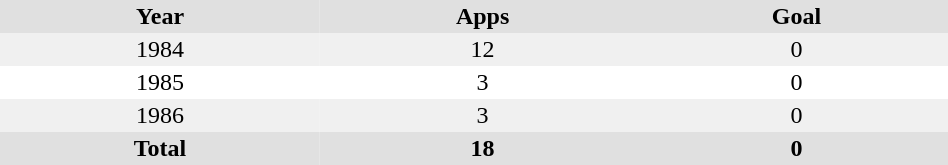<table border="0" cellpadding="2" cellspacing="0" style="width:50%;">
<tr style="text-align:center; background:#e0e0e0;">
<th>Year</th>
<th>Apps</th>
<th>Goal</th>
</tr>
<tr style="text-align:center; background:#f0f0f0;">
<td>1984</td>
<td>12</td>
<td>0</td>
</tr>
<tr style="text-align:center;">
<td>1985</td>
<td>3</td>
<td>0</td>
</tr>
<tr style="text-align:center; background:#f0f0f0;">
<td>1986</td>
<td>3</td>
<td>0</td>
</tr>
<tr style="text-align:center; background:#e0e0e0;">
<th colspan="1">Total</th>
<th style="text-align:center;">18</th>
<th style="text-align:center;">0</th>
</tr>
</table>
